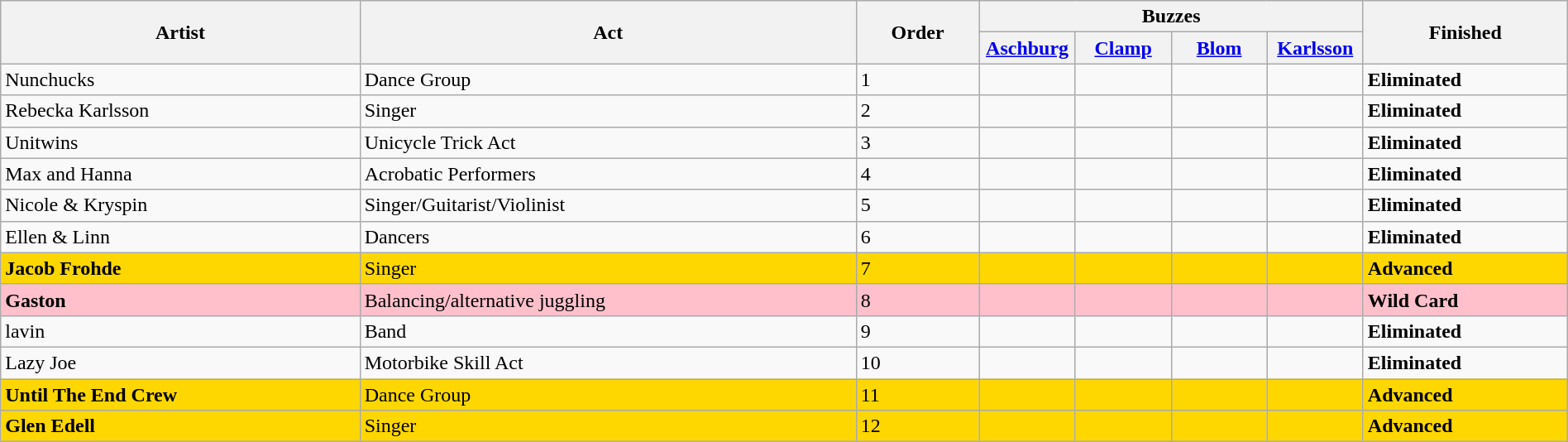<table class="wikitable" style="width:100%;">
<tr>
<th rowspan="2">Artist</th>
<th rowspan="2">Act</th>
<th rowspan="2">Order</th>
<th colspan="4">Buzzes</th>
<th rowspan="2">Finished</th>
</tr>
<tr>
<th width="70"><a href='#'>Aschburg</a></th>
<th width="70"><a href='#'>Clamp</a></th>
<th width="70"><a href='#'>Blom</a></th>
<th width="70"><a href='#'>Karlsson</a></th>
</tr>
<tr>
<td>Nunchucks</td>
<td>Dance Group</td>
<td>1</td>
<td></td>
<td></td>
<td></td>
<td></td>
<td><strong>Eliminated</strong></td>
</tr>
<tr>
<td>Rebecka Karlsson</td>
<td>Singer</td>
<td>2</td>
<td></td>
<td></td>
<td></td>
<td></td>
<td><strong>Eliminated</strong></td>
</tr>
<tr>
<td>Unitwins</td>
<td>Unicycle Trick Act</td>
<td>3</td>
<td></td>
<td></td>
<td></td>
<td></td>
<td><strong>Eliminated</strong></td>
</tr>
<tr>
<td>Max and Hanna</td>
<td>Acrobatic Performers</td>
<td>4</td>
<td></td>
<td></td>
<td></td>
<td></td>
<td><strong>Eliminated</strong></td>
</tr>
<tr>
<td>Nicole & Kryspin</td>
<td>Singer/Guitarist/Violinist</td>
<td>5</td>
<td></td>
<td></td>
<td></td>
<td></td>
<td><strong>Eliminated</strong></td>
</tr>
<tr>
<td>Ellen & Linn</td>
<td>Dancers</td>
<td>6</td>
<td></td>
<td></td>
<td></td>
<td></td>
<td><strong>Eliminated</strong></td>
</tr>
<tr style="background:gold;">
<td><strong>Jacob Frohde</strong></td>
<td>Singer</td>
<td>7</td>
<td></td>
<td></td>
<td></td>
<td></td>
<td style="background:gold;"><strong>Advanced</strong></td>
</tr>
<tr style="background:pink;">
<td><strong>Gaston</strong></td>
<td>Balancing/alternative juggling</td>
<td>8</td>
<td></td>
<td></td>
<td></td>
<td></td>
<td style="background:pink;"><strong>Wild Card</strong></td>
</tr>
<tr>
<td>lavin</td>
<td>Band</td>
<td>9</td>
<td></td>
<td></td>
<td></td>
<td></td>
<td><strong>Eliminated</strong></td>
</tr>
<tr>
<td>Lazy Joe</td>
<td>Motorbike Skill Act</td>
<td>10</td>
<td></td>
<td></td>
<td></td>
<td></td>
<td><strong>Eliminated</strong></td>
</tr>
<tr style="background:gold;">
<td><strong>Until The End Crew</strong></td>
<td>Dance Group</td>
<td>11</td>
<td></td>
<td></td>
<td></td>
<td></td>
<td style="background:gold;"><strong>Advanced</strong></td>
</tr>
<tr style="background:gold;">
<td><strong>Glen Edell</strong></td>
<td>Singer</td>
<td>12</td>
<td></td>
<td></td>
<td></td>
<td></td>
<td style="background:gold;"><strong>Advanced</strong></td>
</tr>
</table>
